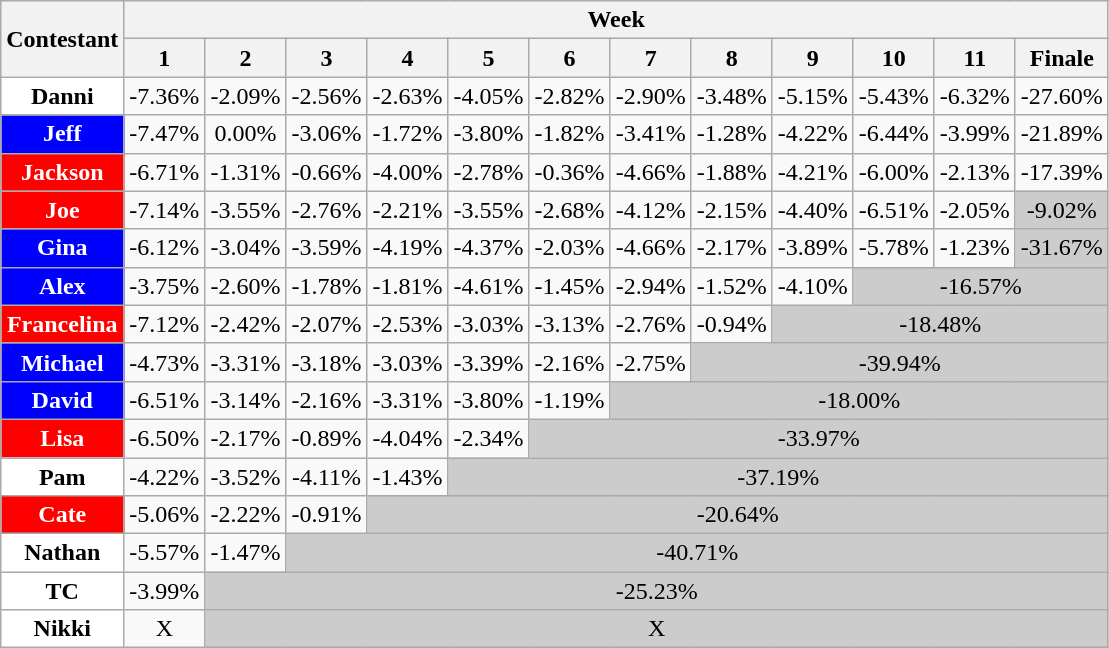<table class="wikitable" style="text-align:center" align="center">
<tr>
<th rowspan="2">Contestant</th>
<th colspan="16">Week</th>
</tr>
<tr>
<th>1</th>
<th>2</th>
<th>3</th>
<th>4</th>
<th>5</th>
<th>6</th>
<th>7</th>
<th>8</th>
<th>9</th>
<th>10</th>
<th>11</th>
<th>Finale</th>
</tr>
<tr>
<td style="background:white;color:black;"><strong>Danni</strong></td>
<td>-7.36%</td>
<td>-2.09%</td>
<td>-2.56%</td>
<td>-2.63%</td>
<td>-4.05%</td>
<td>-2.82%</td>
<td>-2.90%</td>
<td>-3.48%</td>
<td>-5.15%</td>
<td>-5.43%</td>
<td>-6.32%</td>
<td>-27.60%</td>
</tr>
<tr>
<td style="background:blue;color:white;"><strong>Jeff</strong></td>
<td>-7.47%</td>
<td>0.00%</td>
<td>-3.06%</td>
<td>-1.72%</td>
<td>-3.80%</td>
<td>-1.82%</td>
<td>-3.41%</td>
<td>-1.28%</td>
<td>-4.22%</td>
<td>-6.44%</td>
<td>-3.99%</td>
<td>-21.89%</td>
</tr>
<tr>
<td style="background:red;color:white;"><strong>Jackson</strong></td>
<td>-6.71%</td>
<td>-1.31%</td>
<td>-0.66%</td>
<td>-4.00%</td>
<td>-2.78%</td>
<td>-0.36%</td>
<td>-4.66%</td>
<td>-1.88%</td>
<td>-4.21%</td>
<td>-6.00%</td>
<td>-2.13%</td>
<td>-17.39%</td>
</tr>
<tr>
<td style="background:red;color:white;"><strong>Joe</strong></td>
<td>-7.14%</td>
<td>-3.55%</td>
<td>-2.76%</td>
<td>-2.21%</td>
<td>-3.55%</td>
<td>-2.68%</td>
<td>-4.12%</td>
<td>-2.15%</td>
<td>-4.40%</td>
<td>-6.51%</td>
<td>-2.05%</td>
<td colspan="3" style="background:#ccc;">-9.02%</td>
</tr>
<tr>
<td style="background:blue;color:white;"><strong>Gina</strong></td>
<td>-6.12%</td>
<td>-3.04%</td>
<td>-3.59%</td>
<td>-4.19%</td>
<td>-4.37%</td>
<td>-2.03%</td>
<td>-4.66%</td>
<td>-2.17%</td>
<td>-3.89%</td>
<td>-5.78%</td>
<td>-1.23%</td>
<td colspan="4" style="background:#ccc;">-31.67%</td>
</tr>
<tr>
<td style="background:blue;color:white;"><strong>Alex</strong></td>
<td>-3.75%</td>
<td>-2.60%</td>
<td>-1.78%</td>
<td>-1.81%</td>
<td>-4.61%</td>
<td>-1.45%</td>
<td>-2.94%</td>
<td>-1.52%</td>
<td>-4.10%</td>
<td colspan="6" style="background:#ccc;">-16.57%</td>
</tr>
<tr>
<td style="background:red;color:white;"><strong>Francelina</strong></td>
<td>-7.12%</td>
<td>-2.42%</td>
<td>-2.07%</td>
<td>-2.53%</td>
<td>-3.03%</td>
<td>-3.13%</td>
<td>-2.76%</td>
<td>-0.94%</td>
<td colspan="7" style="background:#ccc;">-18.48%</td>
</tr>
<tr>
<td style="background:blue;color:white;"><strong>Michael</strong></td>
<td>-4.73%</td>
<td>-3.31%</td>
<td>-3.18%</td>
<td>-3.03%</td>
<td>-3.39%</td>
<td>-2.16%</td>
<td>-2.75%</td>
<td colspan="8" style="background:#ccc;">-39.94%</td>
</tr>
<tr>
<td style="background:blue;color:white;"><strong>David</strong></td>
<td>-6.51%</td>
<td>-3.14%</td>
<td>-2.16%</td>
<td>-3.31%</td>
<td>-3.80%</td>
<td>-1.19%</td>
<td colspan="9" style="background:#ccc;">-18.00%</td>
</tr>
<tr>
<td style="background:red;color:white;"><strong>Lisa</strong></td>
<td>-6.50%</td>
<td>-2.17%</td>
<td>-0.89%</td>
<td>-4.04%</td>
<td>-2.34%</td>
<td colspan="10" style="background:#ccc;">-33.97%</td>
</tr>
<tr>
<td style="background:white;color:black;"><strong>Pam</strong></td>
<td>-4.22%</td>
<td>-3.52%</td>
<td>-4.11%</td>
<td>-1.43%</td>
<td colspan="11" style="background:#ccc;">-37.19%</td>
</tr>
<tr>
<td style="background:red;color:white;"><strong>Cate</strong></td>
<td>-5.06%</td>
<td>-2.22%</td>
<td>-0.91%</td>
<td colspan="12" style="background:#ccc;">-20.64%</td>
</tr>
<tr>
<td style="background:white;color:black;"><strong>Nathan</strong></td>
<td>-5.57%</td>
<td>-1.47%</td>
<td colspan="13" style="background:#ccc;">-40.71%</td>
</tr>
<tr>
<td style="background:white;color:black;"><strong>TC</strong></td>
<td>-3.99%</td>
<td colspan="14" style="background:#ccc;">-25.23%</td>
</tr>
<tr>
<td style="background:white;color:black;"><strong>Nikki</strong></td>
<td>X</td>
<td colspan="14" style="background:#ccc;">X</td>
</tr>
</table>
